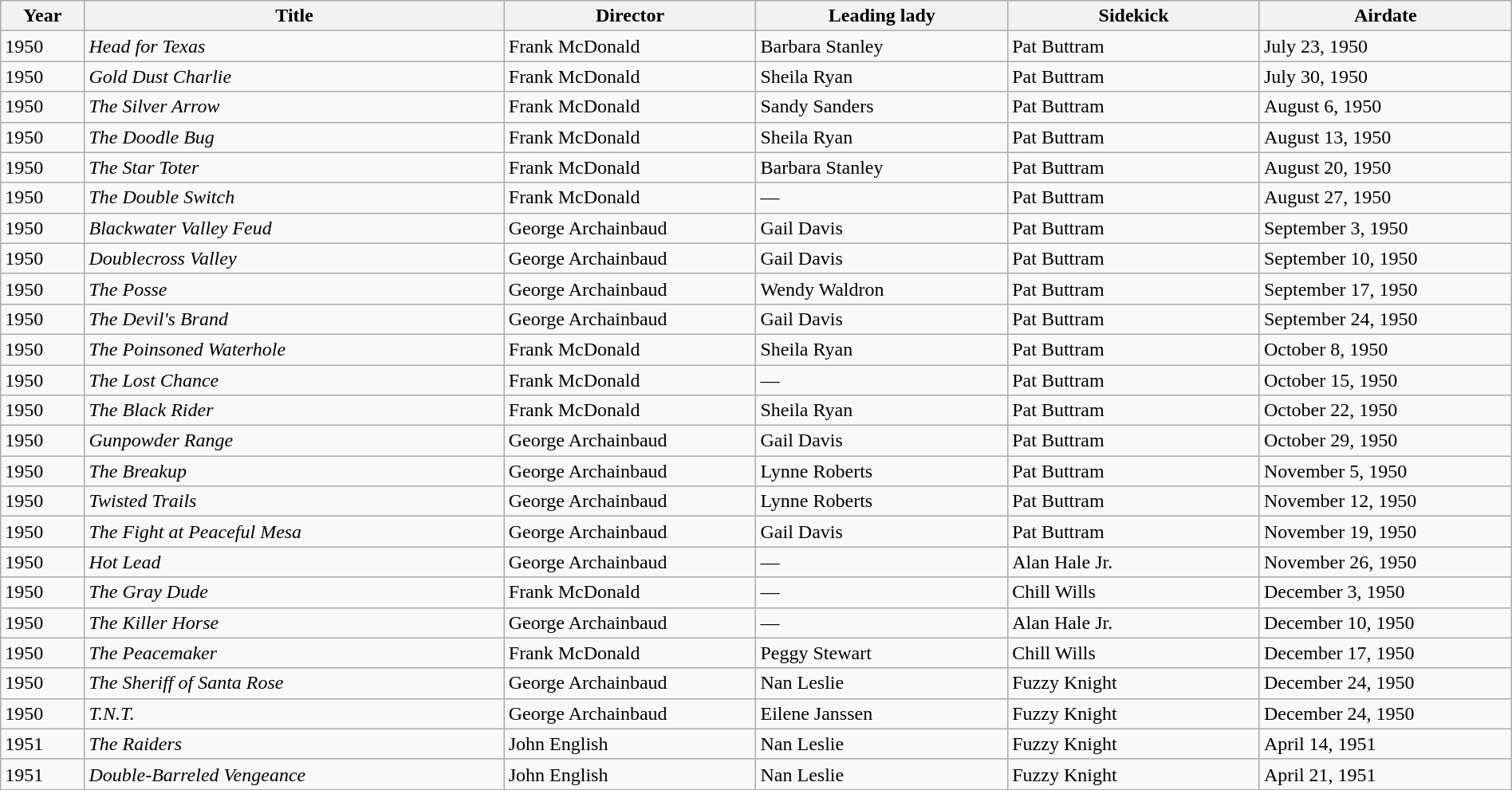<table class="wikitable sortable" width="100%">
<tr>
<th width="5%">Year</th>
<th width="25%">Title</th>
<th width="15%">Director</th>
<th width="15%">Leading lady</th>
<th width="15%">Sidekick</th>
<th width="15%">Airdate</th>
</tr>
<tr>
<td>1950</td>
<td><em>Head for Texas</em></td>
<td>Frank McDonald</td>
<td>Barbara Stanley</td>
<td>Pat Buttram</td>
<td>July 23, 1950</td>
</tr>
<tr>
<td>1950</td>
<td><em>Gold Dust Charlie</em></td>
<td>Frank McDonald</td>
<td>Sheila Ryan</td>
<td>Pat Buttram</td>
<td>July 30, 1950</td>
</tr>
<tr>
<td>1950</td>
<td><em>The Silver Arrow</em></td>
<td>Frank McDonald</td>
<td>Sandy Sanders</td>
<td>Pat Buttram</td>
<td>August 6, 1950</td>
</tr>
<tr>
<td>1950</td>
<td><em>The Doodle Bug</em></td>
<td>Frank McDonald</td>
<td>Sheila Ryan</td>
<td>Pat Buttram</td>
<td>August 13, 1950</td>
</tr>
<tr>
<td>1950</td>
<td><em>The Star Toter</em></td>
<td>Frank McDonald</td>
<td>Barbara Stanley</td>
<td>Pat Buttram</td>
<td>August 20, 1950</td>
</tr>
<tr>
<td>1950</td>
<td><em>The Double Switch</em></td>
<td>Frank McDonald</td>
<td>—</td>
<td>Pat Buttram</td>
<td>August 27, 1950</td>
</tr>
<tr>
<td>1950</td>
<td><em>Blackwater Valley Feud</em></td>
<td>George Archainbaud</td>
<td>Gail Davis</td>
<td>Pat Buttram</td>
<td>September 3, 1950</td>
</tr>
<tr>
<td>1950</td>
<td><em>Doublecross Valley</em></td>
<td>George Archainbaud</td>
<td>Gail Davis</td>
<td>Pat Buttram</td>
<td>September 10, 1950</td>
</tr>
<tr>
<td>1950</td>
<td><em>The Posse</em></td>
<td>George Archainbaud</td>
<td>Wendy Waldron</td>
<td>Pat Buttram</td>
<td>September 17, 1950</td>
</tr>
<tr>
<td>1950</td>
<td><em>The Devil's Brand</em></td>
<td>George Archainbaud</td>
<td>Gail Davis</td>
<td>Pat Buttram</td>
<td>September 24, 1950</td>
</tr>
<tr>
<td>1950</td>
<td><em>The Poinsoned Waterhole</em></td>
<td>Frank McDonald</td>
<td>Sheila Ryan</td>
<td>Pat Buttram</td>
<td>October 8, 1950</td>
</tr>
<tr>
<td>1950</td>
<td><em>The Lost Chance</em></td>
<td>Frank McDonald</td>
<td>—</td>
<td>Pat Buttram</td>
<td>October 15, 1950</td>
</tr>
<tr>
<td>1950</td>
<td><em>The Black Rider</em></td>
<td>Frank McDonald</td>
<td>Sheila Ryan</td>
<td>Pat Buttram</td>
<td>October 22, 1950</td>
</tr>
<tr>
<td>1950</td>
<td><em>Gunpowder Range</em></td>
<td>George Archainbaud</td>
<td>Gail Davis</td>
<td>Pat Buttram</td>
<td>October 29, 1950</td>
</tr>
<tr>
<td>1950</td>
<td><em>The Breakup</em></td>
<td>George Archainbaud</td>
<td>Lynne Roberts</td>
<td>Pat Buttram</td>
<td>November 5, 1950</td>
</tr>
<tr>
<td>1950</td>
<td><em>Twisted Trails</em></td>
<td>George Archainbaud</td>
<td>Lynne Roberts</td>
<td>Pat Buttram</td>
<td>November 12, 1950</td>
</tr>
<tr>
<td>1950</td>
<td><em>The Fight at Peaceful Mesa</em></td>
<td>George Archainbaud</td>
<td>Gail Davis</td>
<td>Pat Buttram</td>
<td>November 19, 1950</td>
</tr>
<tr>
<td>1950</td>
<td><em>Hot Lead</em></td>
<td>George Archainbaud</td>
<td>—</td>
<td>Alan Hale Jr.</td>
<td>November 26, 1950</td>
</tr>
<tr>
<td>1950</td>
<td><em>The Gray Dude</em></td>
<td>Frank McDonald</td>
<td>—</td>
<td>Chill Wills</td>
<td>December 3, 1950</td>
</tr>
<tr>
<td>1950</td>
<td><em>The Killer Horse</em></td>
<td>George Archainbaud</td>
<td>—</td>
<td>Alan Hale Jr.</td>
<td>December 10, 1950</td>
</tr>
<tr>
<td>1950</td>
<td><em>The Peacemaker</em></td>
<td>Frank McDonald</td>
<td>Peggy Stewart</td>
<td>Chill Wills</td>
<td>December 17, 1950</td>
</tr>
<tr>
<td>1950</td>
<td><em>The Sheriff of Santa Rose</em></td>
<td>George Archainbaud</td>
<td>Nan Leslie</td>
<td>Fuzzy Knight</td>
<td>December 24, 1950</td>
</tr>
<tr>
<td>1950</td>
<td><em>T.N.T.</em></td>
<td>George Archainbaud</td>
<td>Eilene Janssen</td>
<td>Fuzzy Knight</td>
<td>December 24, 1950</td>
</tr>
<tr>
<td>1951</td>
<td><em>The Raiders</em></td>
<td>John English</td>
<td>Nan Leslie</td>
<td>Fuzzy Knight</td>
<td>April 14, 1951</td>
</tr>
<tr>
<td>1951</td>
<td><em>Double-Barreled Vengeance</em></td>
<td>John English</td>
<td>Nan Leslie</td>
<td>Fuzzy Knight</td>
<td>April 21, 1951</td>
</tr>
<tr>
</tr>
</table>
